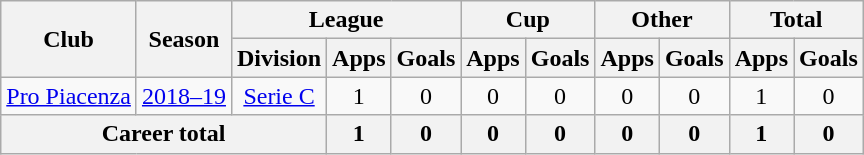<table class="wikitable" style="text-align: center">
<tr>
<th rowspan="2">Club</th>
<th rowspan="2">Season</th>
<th colspan="3">League</th>
<th colspan="2">Cup</th>
<th colspan="2">Other</th>
<th colspan="2">Total</th>
</tr>
<tr>
<th>Division</th>
<th>Apps</th>
<th>Goals</th>
<th>Apps</th>
<th>Goals</th>
<th>Apps</th>
<th>Goals</th>
<th>Apps</th>
<th>Goals</th>
</tr>
<tr>
<td><a href='#'>Pro Piacenza</a></td>
<td><a href='#'>2018–19</a></td>
<td><a href='#'>Serie C</a></td>
<td>1</td>
<td>0</td>
<td>0</td>
<td>0</td>
<td>0</td>
<td>0</td>
<td>1</td>
<td>0</td>
</tr>
<tr>
<th colspan="3">Career total</th>
<th>1</th>
<th>0</th>
<th>0</th>
<th>0</th>
<th>0</th>
<th>0</th>
<th>1</th>
<th>0</th>
</tr>
</table>
